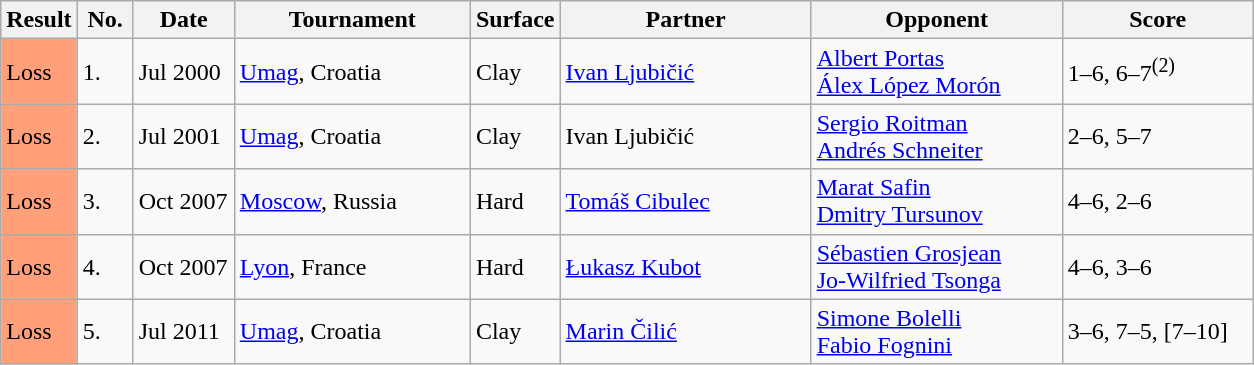<table class="sortable wikitable">
<tr>
<th style="width:40px;">Result</th>
<th style="width:30px;">No.</th>
<th style="width:60px;">Date</th>
<th style="width:150px;">Tournament</th>
<th style="width:50px;">Surface</th>
<th style="width:160px;">Partner</th>
<th style="width:160px;">Opponent</th>
<th style="width:120px" class="unsortable">Score</th>
</tr>
<tr>
<td style="background:#ffa07a;">Loss</td>
<td>1.</td>
<td>Jul 2000</td>
<td><a href='#'>Umag</a>, Croatia</td>
<td>Clay</td>
<td> <a href='#'>Ivan Ljubičić</a></td>
<td> <a href='#'>Albert Portas</a><br> <a href='#'>Álex López Morón</a></td>
<td>1–6, 6–7<sup>(2)</sup></td>
</tr>
<tr>
<td style="background:#ffa07a;">Loss</td>
<td>2.</td>
<td>Jul 2001</td>
<td><a href='#'>Umag</a>, Croatia</td>
<td>Clay</td>
<td> Ivan Ljubičić</td>
<td> <a href='#'>Sergio Roitman</a><br> <a href='#'>Andrés Schneiter</a></td>
<td>2–6, 5–7</td>
</tr>
<tr>
<td style="background:#ffa07a;">Loss</td>
<td>3.</td>
<td>Oct 2007</td>
<td><a href='#'>Moscow</a>, Russia</td>
<td>Hard</td>
<td> <a href='#'>Tomáš Cibulec</a></td>
<td> <a href='#'>Marat Safin</a><br> <a href='#'>Dmitry Tursunov</a></td>
<td>4–6, 2–6</td>
</tr>
<tr>
<td style="background:#ffa07a;">Loss</td>
<td>4.</td>
<td>Oct 2007</td>
<td><a href='#'>Lyon</a>, France</td>
<td>Hard</td>
<td> <a href='#'>Łukasz Kubot</a></td>
<td> <a href='#'>Sébastien Grosjean</a><br> <a href='#'>Jo-Wilfried Tsonga</a></td>
<td>4–6, 3–6</td>
</tr>
<tr>
<td style="background:#ffa07a;">Loss</td>
<td>5.</td>
<td>Jul 2011</td>
<td><a href='#'>Umag</a>, Croatia</td>
<td>Clay</td>
<td> <a href='#'>Marin Čilić</a></td>
<td> <a href='#'>Simone Bolelli</a> <br> <a href='#'>Fabio Fognini</a></td>
<td>3–6, 7–5, [7–10]</td>
</tr>
</table>
